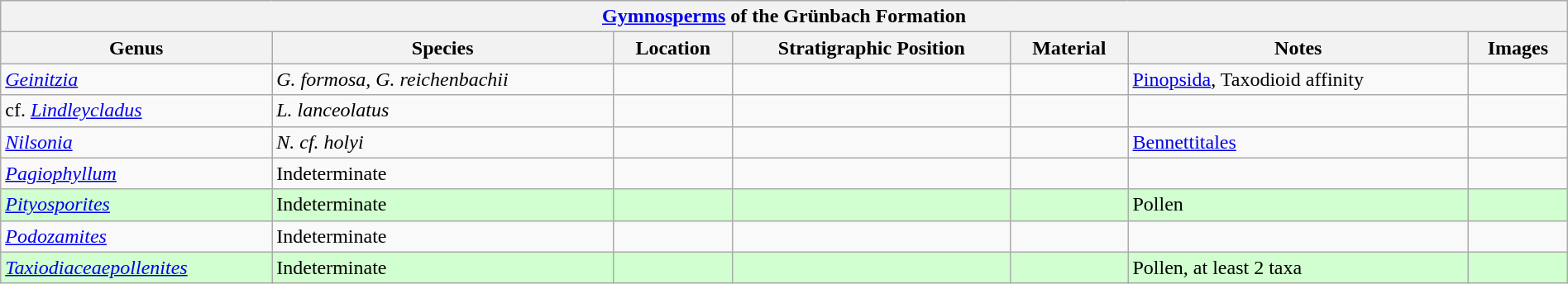<table class="wikitable" style="margin:auto; width:100%;">
<tr>
<th colspan="7" style="text-align:center;"><strong><a href='#'>Gymnosperms</a> of the Grünbach Formation</strong></th>
</tr>
<tr>
<th>Genus</th>
<th>Species</th>
<th>Location</th>
<th>Stratigraphic Position</th>
<th>Material</th>
<th>Notes</th>
<th>Images</th>
</tr>
<tr>
<td><em><a href='#'>Geinitzia</a></em></td>
<td><em>G. formosa, G. reichenbachii</em></td>
<td></td>
<td></td>
<td></td>
<td><a href='#'>Pinopsida</a>, Taxodioid affinity</td>
<td></td>
</tr>
<tr>
<td>cf. <em><a href='#'>Lindleycladus</a></em></td>
<td><em>L. lanceolatus</em></td>
<td></td>
<td></td>
<td></td>
<td></td>
<td></td>
</tr>
<tr>
<td><em><a href='#'>Nilsonia</a></em></td>
<td><em>N. cf. holyi</em></td>
<td></td>
<td></td>
<td></td>
<td><a href='#'>Bennettitales</a></td>
<td></td>
</tr>
<tr>
<td><em><a href='#'>Pagiophyllum</a></em></td>
<td>Indeterminate</td>
<td></td>
<td></td>
<td></td>
<td></td>
<td></td>
</tr>
<tr>
<td style="background:#D1FFCF;"><em><a href='#'>Pityosporites</a></em></td>
<td style="background:#D1FFCF;">Indeterminate</td>
<td style="background:#D1FFCF;"></td>
<td style="background:#D1FFCF;"></td>
<td style="background:#D1FFCF;"></td>
<td style="background:#D1FFCF;">Pollen</td>
<td style="background:#D1FFCF;"></td>
</tr>
<tr>
<td><em><a href='#'>Podozamites</a></em></td>
<td>Indeterminate</td>
<td></td>
<td></td>
<td></td>
<td></td>
<td></td>
</tr>
<tr>
<td style="background:#D1FFCF;"><em><a href='#'>Taxiodiaceaepollenites</a></em></td>
<td style="background:#D1FFCF;">Indeterminate</td>
<td style="background:#D1FFCF;"></td>
<td style="background:#D1FFCF;"></td>
<td style="background:#D1FFCF;"></td>
<td style="background:#D1FFCF;">Pollen, at least 2 taxa</td>
<td style="background:#D1FFCF;"></td>
</tr>
</table>
